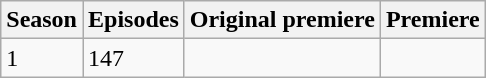<table class="wikitable">
<tr>
<th>Season</th>
<th>Episodes</th>
<th>Original premiere</th>
<th>Premiere</th>
</tr>
<tr>
<td>1</td>
<td>147</td>
<td></td>
<td></td>
</tr>
</table>
